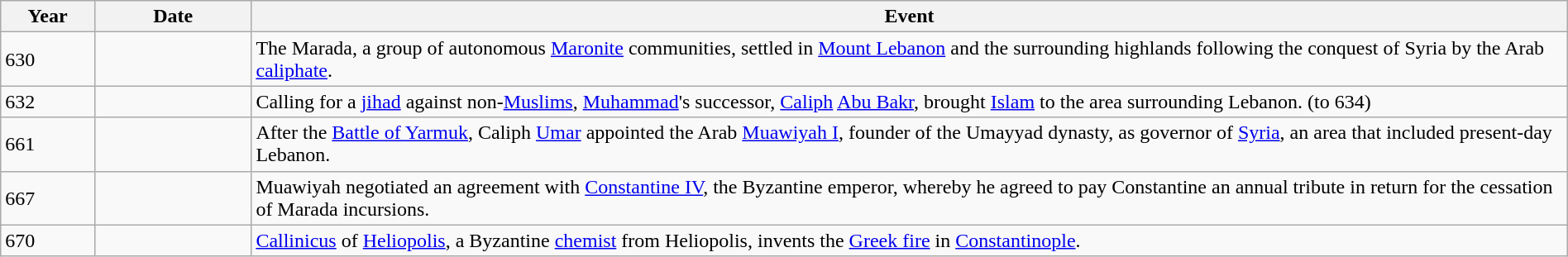<table class="wikitable" width="100%">
<tr>
<th style="width:6%">Year</th>
<th style="width:10%">Date</th>
<th>Event</th>
</tr>
<tr>
<td>630</td>
<td></td>
<td>The Marada, a group of autonomous <a href='#'>Maronite</a> communities, settled in <a href='#'>Mount Lebanon</a> and the surrounding highlands following the conquest of Syria by the Arab <a href='#'>caliphate</a>.</td>
</tr>
<tr>
<td>632</td>
<td></td>
<td>Calling for a <a href='#'>jihad</a> against non-<a href='#'>Muslims</a>, <a href='#'>Muhammad</a>'s successor, <a href='#'>Caliph</a> <a href='#'>Abu Bakr</a>, brought <a href='#'>Islam</a> to the area surrounding Lebanon. (to 634)</td>
</tr>
<tr>
<td>661</td>
<td></td>
<td>After the <a href='#'>Battle of Yarmuk</a>, Caliph <a href='#'>Umar</a> appointed the Arab <a href='#'>Muawiyah I</a>, founder of the Umayyad dynasty, as governor of <a href='#'>Syria</a>, an area that included present-day Lebanon.</td>
</tr>
<tr>
<td>667</td>
<td></td>
<td>Muawiyah negotiated an agreement with <a href='#'>Constantine IV</a>, the Byzantine emperor, whereby he agreed to pay Constantine an annual tribute in return for the cessation of Marada incursions.</td>
</tr>
<tr>
<td>670</td>
<td></td>
<td><a href='#'>Callinicus</a> of <a href='#'>Heliopolis</a>, a Byzantine <a href='#'>chemist</a> from Heliopolis, invents the <a href='#'>Greek fire</a> in <a href='#'>Constantinople</a>.</td>
</tr>
</table>
